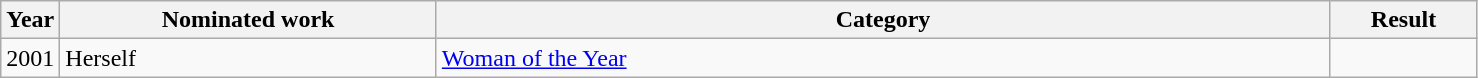<table class=wikitable>
<tr>
<th width=4%>Year</th>
<th width=25.5%>Nominated work</th>
<th width=60.5%>Category</th>
<th width=10%>Result</th>
</tr>
<tr>
<td>2001</td>
<td>Herself</td>
<td><a href='#'>Woman of the Year</a></td>
<td></td>
</tr>
</table>
